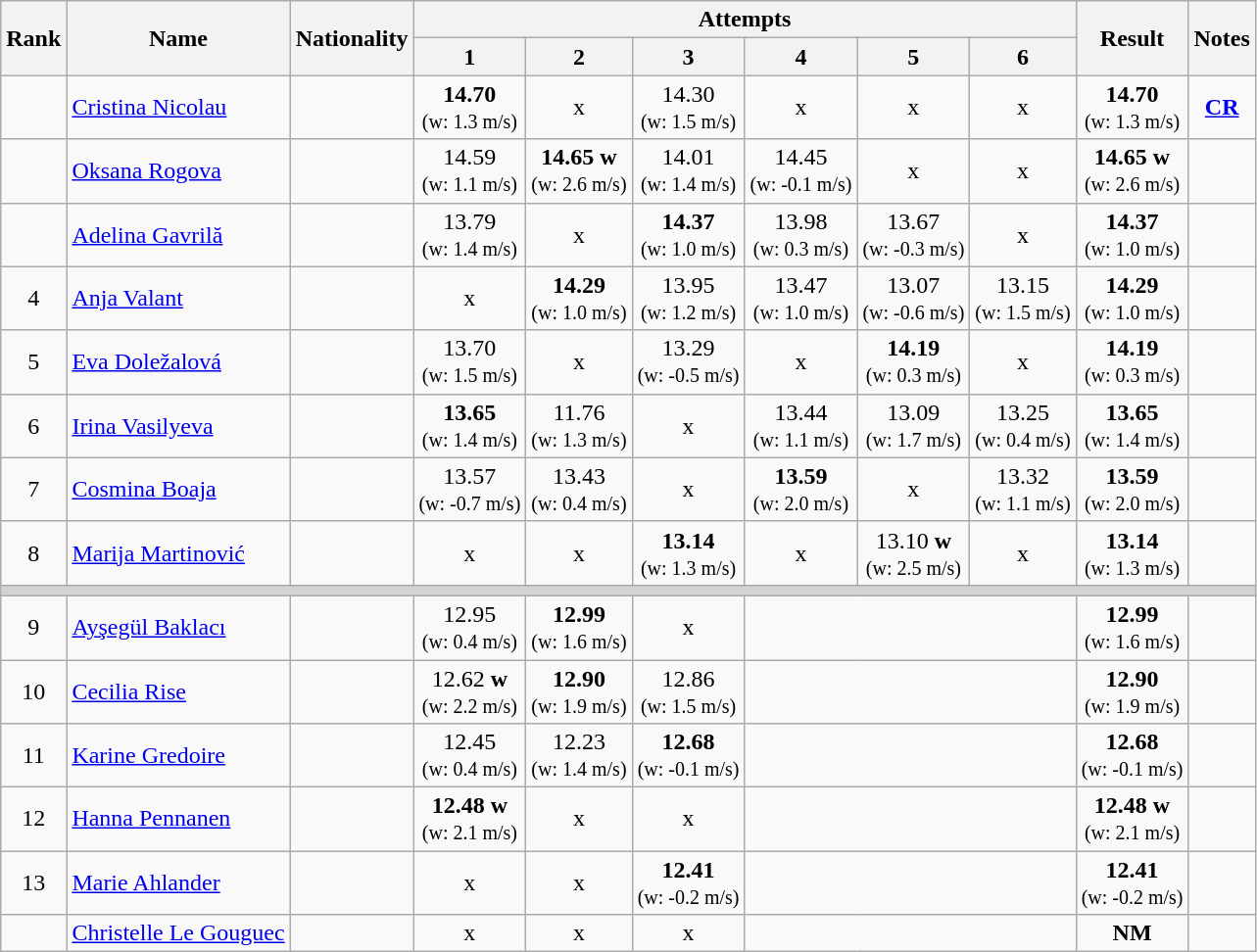<table class="wikitable sortable" style="text-align:center">
<tr>
<th rowspan=2>Rank</th>
<th rowspan=2>Name</th>
<th rowspan=2>Nationality</th>
<th colspan=6>Attempts</th>
<th rowspan=2>Result</th>
<th rowspan=2>Notes</th>
</tr>
<tr>
<th>1</th>
<th>2</th>
<th>3</th>
<th>4</th>
<th>5</th>
<th>6</th>
</tr>
<tr>
<td></td>
<td align=left><a href='#'>Cristina Nicolau</a></td>
<td align=left></td>
<td><strong>14.70</strong><br><small>(w: 1.3 m/s)</small></td>
<td>x</td>
<td>14.30<br><small>(w: 1.5 m/s)</small></td>
<td>x</td>
<td>x</td>
<td>x</td>
<td><strong>14.70</strong><br><small>(w: 1.3 m/s)</small></td>
<td><strong><a href='#'>CR</a></strong></td>
</tr>
<tr>
<td></td>
<td align=left><a href='#'>Oksana Rogova</a></td>
<td align=left></td>
<td>14.59<br><small>(w: 1.1 m/s)</small></td>
<td><strong>14.65</strong> <strong>w</strong><br><small>(w: 2.6 m/s)</small></td>
<td>14.01<br><small>(w: 1.4 m/s)</small></td>
<td>14.45<br><small>(w: -0.1 m/s)</small></td>
<td>x</td>
<td>x</td>
<td><strong>14.65</strong> <strong>w</strong><br><small>(w: 2.6 m/s)</small></td>
<td></td>
</tr>
<tr>
<td></td>
<td align=left><a href='#'>Adelina Gavrilă</a></td>
<td align=left></td>
<td>13.79<br><small>(w: 1.4 m/s)</small></td>
<td>x</td>
<td><strong>14.37</strong><br><small>(w: 1.0 m/s)</small></td>
<td>13.98<br><small>(w: 0.3 m/s)</small></td>
<td>13.67<br><small>(w: -0.3 m/s)</small></td>
<td>x</td>
<td><strong>14.37</strong><br><small>(w: 1.0 m/s)</small></td>
<td></td>
</tr>
<tr>
<td>4</td>
<td align=left><a href='#'>Anja Valant</a></td>
<td align=left></td>
<td>x</td>
<td><strong>14.29</strong><br><small>(w: 1.0 m/s)</small></td>
<td>13.95<br><small>(w: 1.2 m/s)</small></td>
<td>13.47<br><small>(w: 1.0 m/s)</small></td>
<td>13.07<br><small>(w: -0.6 m/s)</small></td>
<td>13.15<br><small>(w: 1.5 m/s)</small></td>
<td><strong>14.29</strong><br><small>(w: 1.0 m/s)</small></td>
<td></td>
</tr>
<tr>
<td>5</td>
<td align=left><a href='#'>Eva Doležalová</a></td>
<td align=left></td>
<td>13.70<br><small>(w: 1.5 m/s)</small></td>
<td>x</td>
<td>13.29<br><small>(w: -0.5 m/s)</small></td>
<td>x</td>
<td><strong>14.19</strong><br><small>(w: 0.3 m/s)</small></td>
<td>x</td>
<td><strong>14.19</strong><br><small>(w: 0.3 m/s)</small></td>
<td></td>
</tr>
<tr>
<td>6</td>
<td align=left><a href='#'>Irina Vasilyeva</a></td>
<td align=left></td>
<td><strong>13.65</strong><br><small>(w: 1.4 m/s)</small></td>
<td>11.76<br><small>(w: 1.3 m/s)</small></td>
<td>x</td>
<td>13.44<br><small>(w: 1.1 m/s)</small></td>
<td>13.09<br><small>(w: 1.7 m/s)</small></td>
<td>13.25<br><small>(w: 0.4 m/s)</small></td>
<td><strong>13.65</strong><br><small>(w: 1.4 m/s)</small></td>
<td></td>
</tr>
<tr>
<td>7</td>
<td align=left><a href='#'>Cosmina Boaja</a></td>
<td align=left></td>
<td>13.57<br><small>(w: -0.7 m/s)</small></td>
<td>13.43<br><small>(w: 0.4 m/s)</small></td>
<td>x</td>
<td><strong>13.59</strong><br><small>(w: 2.0 m/s)</small></td>
<td>x</td>
<td>13.32<br><small>(w: 1.1 m/s)</small></td>
<td><strong>13.59</strong><br><small>(w: 2.0 m/s)</small></td>
<td></td>
</tr>
<tr>
<td>8</td>
<td align=left><a href='#'>Marija Martinović</a></td>
<td align=left></td>
<td>x</td>
<td>x</td>
<td><strong>13.14</strong><br><small>(w: 1.3 m/s)</small></td>
<td>x</td>
<td>13.10 <strong>w</strong><br><small>(w: 2.5 m/s)</small></td>
<td>x</td>
<td><strong>13.14</strong><br><small>(w: 1.3 m/s)</small></td>
<td></td>
</tr>
<tr>
<td colspan=11 bgcolor=lightgray></td>
</tr>
<tr>
<td>9</td>
<td align=left><a href='#'>Ayşegül Baklacı</a></td>
<td align=left></td>
<td>12.95<br><small>(w: 0.4 m/s)</small></td>
<td><strong>12.99</strong><br><small>(w: 1.6 m/s)</small></td>
<td>x</td>
<td colspan=3></td>
<td><strong>12.99</strong><br><small>(w: 1.6 m/s)</small></td>
<td></td>
</tr>
<tr>
<td>10</td>
<td align=left><a href='#'>Cecilia Rise</a></td>
<td align=left></td>
<td>12.62 <strong>w</strong><br><small>(w: 2.2 m/s)</small></td>
<td><strong>12.90</strong><br><small>(w: 1.9 m/s)</small></td>
<td>12.86<br><small>(w: 1.5 m/s)</small></td>
<td colspan=3></td>
<td><strong>12.90</strong><br><small>(w: 1.9 m/s)</small></td>
<td></td>
</tr>
<tr>
<td>11</td>
<td align=left><a href='#'>Karine Gredoire</a></td>
<td align=left></td>
<td>12.45<br><small>(w: 0.4 m/s)</small></td>
<td>12.23<br><small>(w: 1.4 m/s)</small></td>
<td><strong>12.68</strong><br><small>(w: -0.1 m/s)</small></td>
<td colspan=3></td>
<td><strong>12.68</strong><br><small>(w: -0.1 m/s)</small></td>
<td></td>
</tr>
<tr>
<td>12</td>
<td align=left><a href='#'>Hanna Pennanen</a></td>
<td align=left></td>
<td><strong>12.48</strong> <strong>w</strong><br><small>(w: 2.1 m/s)</small></td>
<td>x</td>
<td>x</td>
<td colspan=3></td>
<td><strong>12.48</strong> <strong>w</strong><br><small>(w: 2.1 m/s)</small></td>
<td></td>
</tr>
<tr>
<td>13</td>
<td align=left><a href='#'>Marie Ahlander</a></td>
<td align=left></td>
<td>x</td>
<td>x</td>
<td><strong>12.41</strong><br><small>(w: -0.2 m/s)</small></td>
<td colspan=3></td>
<td><strong>12.41</strong><br><small>(w: -0.2 m/s)</small></td>
<td></td>
</tr>
<tr>
<td></td>
<td align=left><a href='#'>Christelle Le Gouguec</a></td>
<td align=left></td>
<td>x</td>
<td>x</td>
<td>x</td>
<td colspan=3></td>
<td><strong>NM</strong></td>
<td></td>
</tr>
</table>
